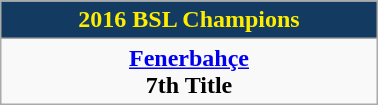<table class="wikitable" style="margin: 0 auto; width: 20%;">
<tr>
<th style="background:#133A61 ; color:#FFED00">2016 BSL Champions</th>
</tr>
<tr>
<td align=center><strong><a href='#'>Fenerbahçe</a></strong><br><strong>7th Title</strong> <br></td>
</tr>
</table>
